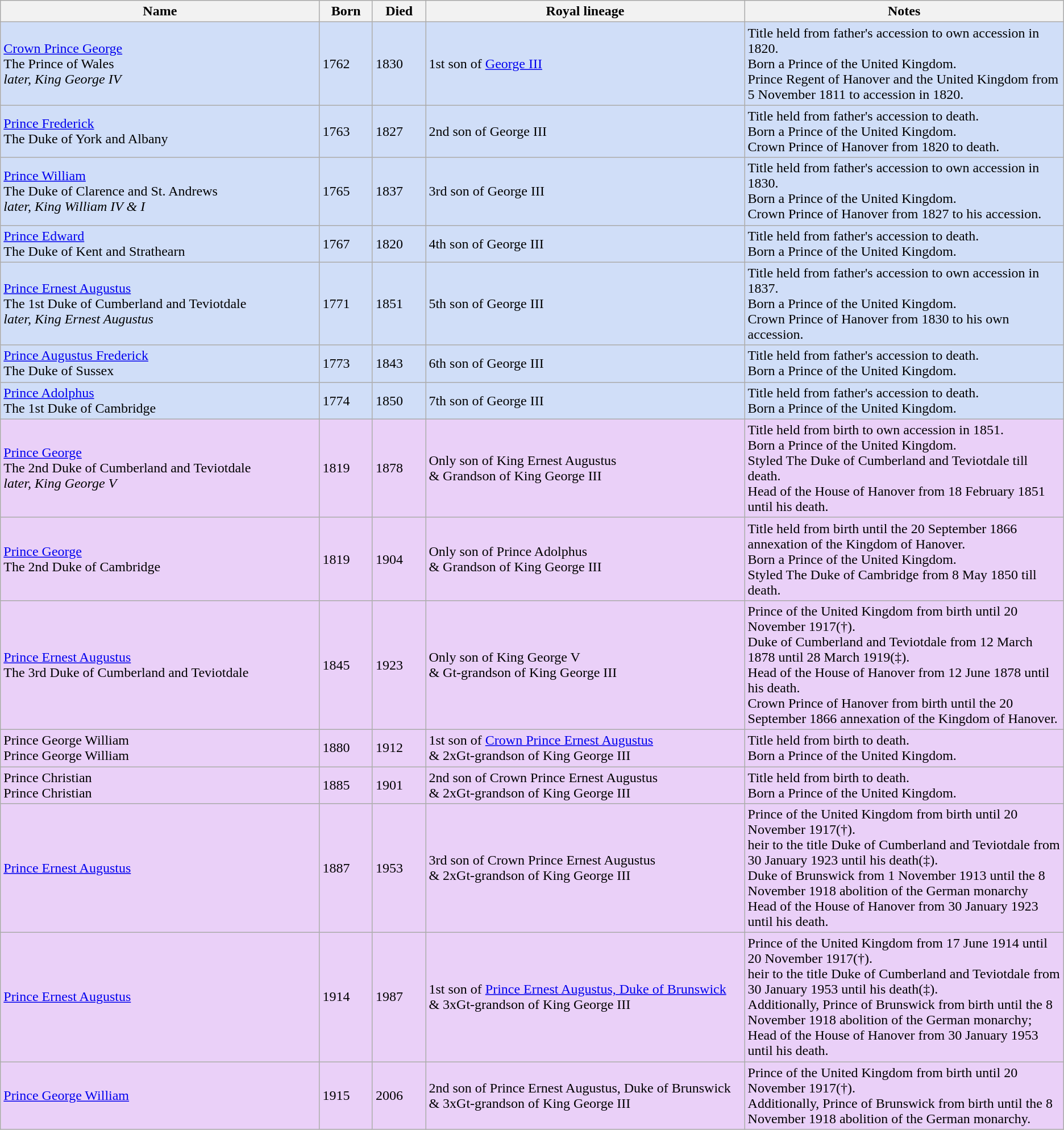<table class="wikitable sortable">
<tr>
<th style="width:30%">Name</th>
<th style="width:5%">Born</th>
<th style="width:5%">Died</th>
<th style="width:30%">Royal lineage</th>
<th style="width:30%">Notes</th>
</tr>
<tr>
<td style="background:#d0def8"> <a href='#'>Crown Prince George</a><br> The Prince of Wales<br><em>later, King George IV</em></td>
<td style="background:#d0def8">1762</td>
<td style="background:#d0def8">1830</td>
<td style="background:#d0def8">1st son of <a href='#'>George III</a></td>
<td style="background:#d0def8">Title held from father's accession to own accession in 1820.<br>Born a Prince of the United Kingdom.<br>Prince Regent of Hanover and the United Kingdom from 5 November 1811 to accession in 1820.</td>
</tr>
<tr>
<td style="background:#d0def8"> <a href='#'>Prince Frederick</a><br> The Duke of York and Albany</td>
<td style="background:#d0def8">1763</td>
<td style="background:#d0def8">1827</td>
<td style="background:#d0def8">2nd son of George III</td>
<td style="background:#d0def8">Title held from father's accession to death.<br>Born a Prince of the United Kingdom.<br>Crown Prince of Hanover from 1820 to death.</td>
</tr>
<tr>
<td style="background:#d0def8"> <a href='#'>Prince William</a><br> The Duke of Clarence and St. Andrews<br><em>later, King William IV & I</em></td>
<td style="background:#d0def8">1765</td>
<td style="background:#d0def8">1837</td>
<td style="background:#d0def8">3rd son of George III</td>
<td style="background:#d0def8">Title held from father's accession to own accession in 1830.<br>Born a Prince of the United Kingdom.<br>Crown Prince of Hanover from 1827 to his accession.</td>
</tr>
<tr>
<td style="background:#d0def8"> <a href='#'>Prince Edward</a><br> The Duke of Kent and Strathearn</td>
<td style="background:#d0def8">1767</td>
<td style="background:#d0def8">1820</td>
<td style="background:#d0def8">4th son of George III</td>
<td style="background:#d0def8">Title held from father's accession to death.<br>Born a Prince of the United Kingdom.</td>
</tr>
<tr>
<td style="background:#d0def8"> <a href='#'>Prince Ernest Augustus</a><br> The 1st Duke of Cumberland and Teviotdale<br><em>later, King Ernest Augustus</em></td>
<td style="background:#d0def8">1771</td>
<td style="background:#d0def8">1851</td>
<td style="background:#d0def8">5th son of George III</td>
<td style="background:#d0def8">Title held from father's accession to own accession in 1837.<br>Born a Prince of the United Kingdom.<br>Crown Prince of Hanover from 1830 to his own accession.</td>
</tr>
<tr>
<td style="background:#d0def8"> <a href='#'>Prince Augustus Frederick</a><br> The Duke of Sussex</td>
<td style="background:#d0def8">1773</td>
<td style="background:#d0def8">1843</td>
<td style="background:#d0def8">6th son of George III</td>
<td style="background:#d0def8">Title held from father's accession to death.<br>Born a Prince of the United Kingdom.</td>
</tr>
<tr>
<td style="background:#d0def8"> <a href='#'>Prince Adolphus</a><br> The 1st Duke of Cambridge</td>
<td style="background:#d0def8">1774</td>
<td style="background:#d0def8">1850</td>
<td style="background:#d0def8">7th son of George III</td>
<td style="background:#d0def8">Title held from father's accession to death.<br>Born a Prince of the United Kingdom.</td>
</tr>
<tr>
<td style="background:#ead0f8"> <a href='#'>Prince George</a><br> The 2nd Duke of Cumberland and Teviotdale<br><em>later, King George V</em></td>
<td style="background:#ead0f8">1819</td>
<td style="background:#ead0f8">1878</td>
<td style="background:#ead0f8">Only son of King Ernest Augustus<br>& Grandson of King George III</td>
<td style="background:#ead0f8">Title held from birth to own accession in 1851.<br>Born a Prince of the United Kingdom.<br>Styled The Duke of Cumberland and Teviotdale till death.<br>Head of the House of Hanover from 18 February 1851 until his death.</td>
</tr>
<tr>
<td style="background:#ead0f8"> <a href='#'>Prince George</a><br> The 2nd Duke of Cambridge</td>
<td style="background:#ead0f8">1819</td>
<td style="background:#ead0f8">1904</td>
<td style="background:#ead0f8">Only son of Prince Adolphus<br>& Grandson of King George III</td>
<td style="background:#ead0f8">Title held from birth until the 20 September 1866 annexation of the Kingdom of Hanover.<br>Born a Prince of the United Kingdom.<br>Styled The Duke of Cambridge from 8 May 1850 till death.</td>
</tr>
<tr>
<td style="background:#ead0f8"> <a href='#'>Prince Ernest Augustus</a><br> The 3rd Duke of Cumberland and Teviotdale</td>
<td style="background:#ead0f8">1845</td>
<td style="background:#ead0f8">1923</td>
<td style="background:#ead0f8">Only son of King George V<br>& Gt-grandson of King George III</td>
<td style="background:#ead0f8">Prince of the United Kingdom from birth until 20 November 1917<span>(†)</span>.<br>Duke of Cumberland and Teviotdale from 12 March 1878 until 28 March 1919<span>(‡)</span>.<br>Head of the House of Hanover from 12 June 1878 until his death.<br>Crown Prince of Hanover from birth until the 20 September 1866 annexation of the Kingdom of Hanover.</td>
</tr>
<tr>
<td style="background:#ead0f8"> Prince George William<br> Prince George William</td>
<td style="background:#ead0f8">1880</td>
<td style="background:#ead0f8">1912</td>
<td style="background:#ead0f8">1st son of <a href='#'>Crown Prince Ernest Augustus</a><br>& 2xGt-grandson of King George III</td>
<td style="background:#ead0f8">Title held from birth to death.<br>Born a Prince of the United Kingdom.</td>
</tr>
<tr>
<td style="background:#ead0f8"> Prince Christian<br> Prince Christian</td>
<td style="background:#ead0f8">1885</td>
<td style="background:#ead0f8">1901</td>
<td style="background:#ead0f8">2nd son of Crown Prince Ernest Augustus<br>& 2xGt-grandson of King George III</td>
<td style="background:#ead0f8">Title held from birth to death.<br>Born a Prince of the United Kingdom.</td>
</tr>
<tr>
<td style="background:#ead0f8"> <a href='#'>Prince Ernest Augustus</a></td>
<td style="background:#ead0f8">1887</td>
<td style="background:#ead0f8">1953</td>
<td style="background:#ead0f8">3rd son of Crown Prince Ernest Augustus<br>& 2xGt-grandson of King George III</td>
<td style="background:#ead0f8">Prince of the United Kingdom from birth until 20 November 1917<span>(†)</span>.<br>heir to the title Duke of Cumberland and Teviotdale from 30 January 1923 until his death<span>(‡)</span>.<br>Duke of Brunswick from 1 November 1913 until the 8 November 1918 abolition of the German monarchy<br>Head of the House of Hanover from 30 January 1923 until his death.</td>
</tr>
<tr>
<td style="background:#ead0f8"> <a href='#'>Prince Ernest Augustus</a></td>
<td style="background:#ead0f8">1914</td>
<td style="background:#ead0f8">1987</td>
<td style="background:#ead0f8">1st son of <a href='#'>Prince Ernest Augustus, Duke of Brunswick</a><br>& 3xGt-grandson of King George III</td>
<td style="background:#ead0f8">Prince of the United Kingdom from 17 June 1914 until 20 November 1917<span>(†)</span>.<br>heir to the title Duke of Cumberland and Teviotdale from 30 January 1953 until his death<span>(‡)</span>.<br>Additionally, Prince of Brunswick from birth until the 8 November 1918 abolition of the German monarchy; Head of the House of Hanover from 30 January 1953 until his death.</td>
</tr>
<tr>
<td style="background:#ead0f8"> <a href='#'>Prince George William</a></td>
<td style="background:#ead0f8">1915</td>
<td style="background:#ead0f8">2006</td>
<td style="background:#ead0f8">2nd son of Prince Ernest Augustus, Duke of Brunswick<br>& 3xGt-grandson of King George III</td>
<td style="background:#ead0f8">Prince of the United Kingdom from birth until 20 November 1917<span>(†)</span>.<br>Additionally, Prince of Brunswick from birth until the 8 November 1918 abolition of the German monarchy.</td>
</tr>
</table>
